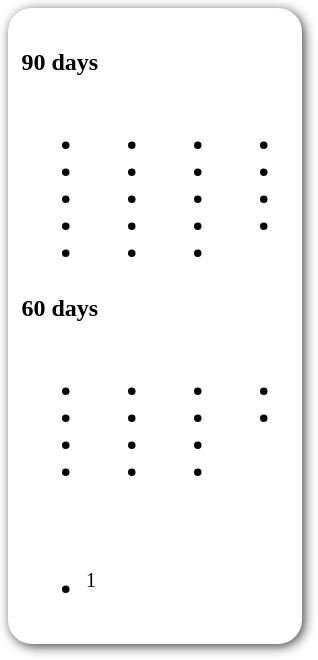<table style=" border-radius:1em; box-shadow: 0.1em 0.1em 0.5em rgba(0,0,0,0.75); background-color: white; border: 1px solid white; padding: 5px;">
<tr style="vertical-align:top;">
<td><br><strong>90 days</strong><table>
<tr>
<td><br><ul><li></li><li></li><li></li><li></li><li></li></ul></td>
<td valign="top"><br><ul><li></li><li></li><li></li><li></li><li></li></ul></td>
<td valign="top"><br><ul><li></li><li></li><li></li><li></li><li></li></ul></td>
<td valign="top"><br><ul><li></li><li></li><li></li><li></li></ul></td>
</tr>
</table>
<strong>60 days</strong><table>
<tr>
<td><br><ul><li></li><li></li><li></li><li></li></ul></td>
<td valign="top"><br><ul><li></li><li></li><li></li><li></li></ul></td>
<td valign="top"><br><ul><li></li><li></li><li></li><li></li></ul></td>
<td valign="top"><br><ul><li></li><li></li></ul></td>
</tr>
</table>
<table>
<tr>
<td><br><ul><li><sup>1</sup></li></ul></td>
<td></td>
</tr>
</table>
</td>
</tr>
</table>
